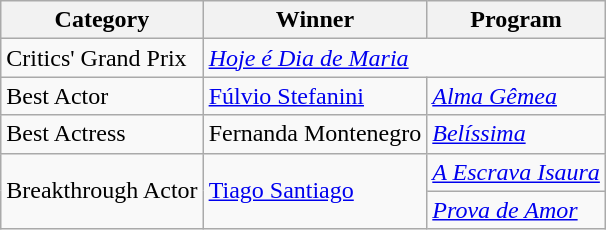<table class="wikitable">
<tr>
<th>Category</th>
<th>Winner</th>
<th>Program</th>
</tr>
<tr>
<td>Critics' Grand Prix</td>
<td colspan="2"><em><a href='#'>Hoje é Dia de Maria</a></em></td>
</tr>
<tr>
<td>Best Actor</td>
<td><a href='#'>Fúlvio Stefanini</a></td>
<td><em><a href='#'>Alma Gêmea</a></em></td>
</tr>
<tr>
<td>Best Actress</td>
<td>Fernanda Montenegro</td>
<td><em><a href='#'>Belíssima</a></em></td>
</tr>
<tr>
<td rowspan="2">Breakthrough Actor</td>
<td rowspan="2"><a href='#'>Tiago Santiago</a></td>
<td><em><a href='#'>A Escrava Isaura</a></em></td>
</tr>
<tr>
<td><em><a href='#'>Prova de Amor</a></em></td>
</tr>
</table>
